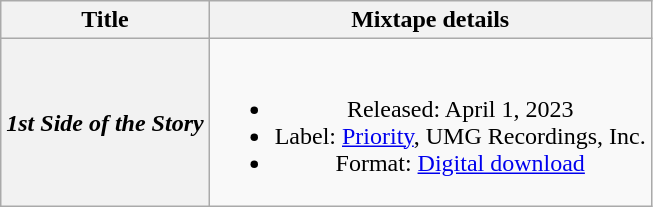<table class="wikitable plainrowheaders" style="text-align: center;">
<tr>
<th scope="col">Title</th>
<th scope="col">Mixtape details</th>
</tr>
<tr>
<th scope="row"><em>1st Side of the Story</em></th>
<td><br><ul><li>Released: April 1, 2023</li><li>Label: <a href='#'>Priority</a>, UMG Recordings, Inc.</li><li>Format: <a href='#'>Digital download</a></li></ul></td>
</tr>
</table>
